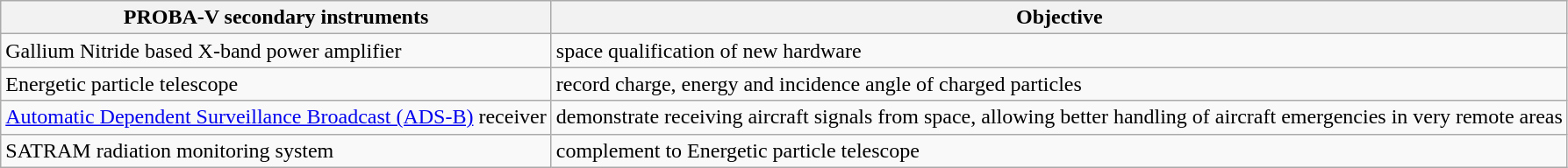<table class="wikitable">
<tr>
<th>PROBA-V secondary instruments</th>
<th>Objective</th>
</tr>
<tr>
<td>Gallium Nitride based X-band power amplifier</td>
<td>space qualification of new hardware</td>
</tr>
<tr>
<td>Energetic particle telescope</td>
<td>record charge, energy and incidence angle of charged particles</td>
</tr>
<tr>
<td><a href='#'>Automatic Dependent Surveillance Broadcast (ADS-B)</a> receiver</td>
<td>demonstrate receiving aircraft signals from space, allowing better handling of aircraft emergencies in very remote areas</td>
</tr>
<tr>
<td>SATRAM radiation monitoring system</td>
<td>complement to Energetic particle telescope</td>
</tr>
</table>
